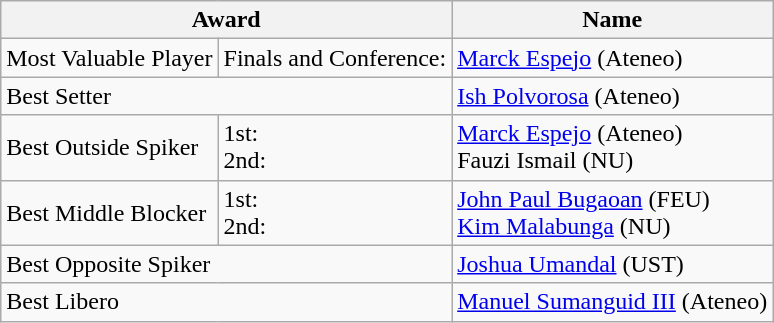<table class="wikitable">
<tr>
<th colspan="2">Award</th>
<th>Name</th>
</tr>
<tr>
<td>Most Valuable Player</td>
<td>Finals and Conference:</td>
<td><a href='#'>Marck Espejo</a> (Ateneo)</td>
</tr>
<tr>
<td colspan="2">Best Setter</td>
<td><a href='#'>Ish Polvorosa</a> (Ateneo)</td>
</tr>
<tr>
<td>Best Outside Spiker</td>
<td>1st:<br>2nd:</td>
<td><a href='#'>Marck Espejo</a> (Ateneo)<br>Fauzi Ismail (NU)</td>
</tr>
<tr>
<td>Best Middle Blocker</td>
<td>1st:<br>2nd:</td>
<td><a href='#'>John Paul Bugaoan</a> (FEU)<br><a href='#'>Kim Malabunga</a> (NU)</td>
</tr>
<tr>
<td colspan="2">Best Opposite Spiker</td>
<td><a href='#'>Joshua Umandal</a> (UST)</td>
</tr>
<tr>
<td colspan="2">Best Libero</td>
<td><a href='#'>Manuel Sumanguid III</a> (Ateneo)</td>
</tr>
</table>
